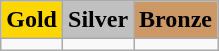<table class=wikitable>
<tr>
<td align=center bgcolor=gold> <strong>Gold</strong></td>
<td align=center bgcolor=silver> <strong>Silver</strong></td>
<td align=center bgcolor=cc9966> <strong>Bronze</strong></td>
</tr>
<tr>
<td></td>
<td></td>
<td></td>
</tr>
</table>
